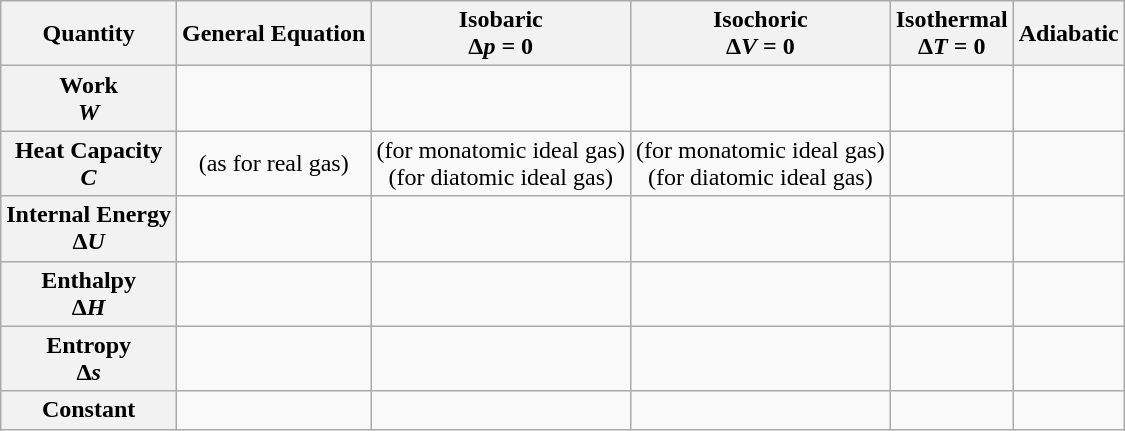<table class="wikitable sortable mw-collapsible">
<tr>
<th>Quantity</th>
<th>General Equation</th>
<th>Isobaric<br>Δ<em>p</em> = 0</th>
<th>Isochoric<br>Δ<em>V</em> = 0</th>
<th>Isothermal<br>Δ<em>T</em> = 0</th>
<th>Adiabatic<br></th>
</tr>
<tr>
<th>Work <br> <em>W</em></th>
<td align="center"></td>
<td align="center"></td>
<td align="center"></td>
<td align="center"><br></td>
<td align="center"></td>
</tr>
<tr>
<th>Heat Capacity <br> <em>C</em></th>
<td align="center">(as for real gas)</td>
<td align="center">(for monatomic ideal gas)<br>(for diatomic ideal gas)</td>
<td align="center">(for monatomic ideal gas)<br>(for diatomic ideal gas)</td>
<td></td>
<td></td>
</tr>
<tr>
<th>Internal Energy <br> Δ<em>U</em></th>
<td align="center"></td>
<td align="center"></td>
<td align="center"></td>
<td align="center"></td>
<td align="center"></td>
</tr>
<tr>
<th>Enthalpy <br> Δ<em>H</em></th>
<td align="center"></td>
<td align="center"></td>
<td align="center"></td>
<td align="center"></td>
<td align="center"></td>
</tr>
<tr>
<th>Entropy <br> Δ<em>s</em></th>
<td align="center"></td>
<td align="center"></td>
<td align="center"></td>
<td align="center"></td>
<td align="center"></td>
</tr>
<tr>
<th>Constant</th>
<td></td>
<td align="center"></td>
<td align="center"></td>
<td align="center"></td>
<td align="center"></td>
</tr>
</table>
